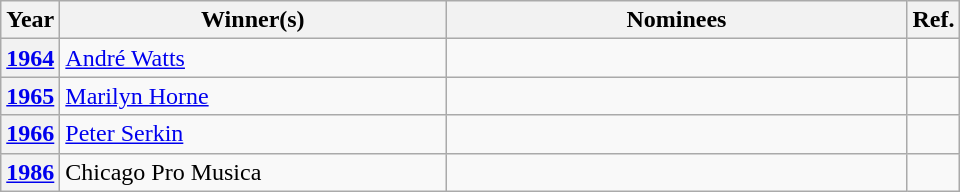<table class="wikitable sortable">
<tr>
<th scope="col">Year</th>
<th scope="col" width="250px">Winner(s)</th>
<th scope="col" class="unsortable" width="300px">Nominees</th>
<th scope="col" class="unsortable">Ref.</th>
</tr>
<tr>
<th scope="row" align="center"><a href='#'>1964</a></th>
<td><a href='#'>André Watts</a></td>
<td></td>
<td align="center"></td>
</tr>
<tr>
<th scope="row" align="center"><a href='#'>1965</a></th>
<td><a href='#'>Marilyn Horne</a></td>
<td></td>
<td align="center"></td>
</tr>
<tr>
<th scope="row" align="center"><a href='#'>1966</a></th>
<td><a href='#'>Peter Serkin</a></td>
<td></td>
<td align="center"></td>
</tr>
<tr>
<th scope="row" align="center"><a href='#'>1986</a></th>
<td>Chicago Pro Musica</td>
<td></td>
<td align="center"></td>
</tr>
</table>
